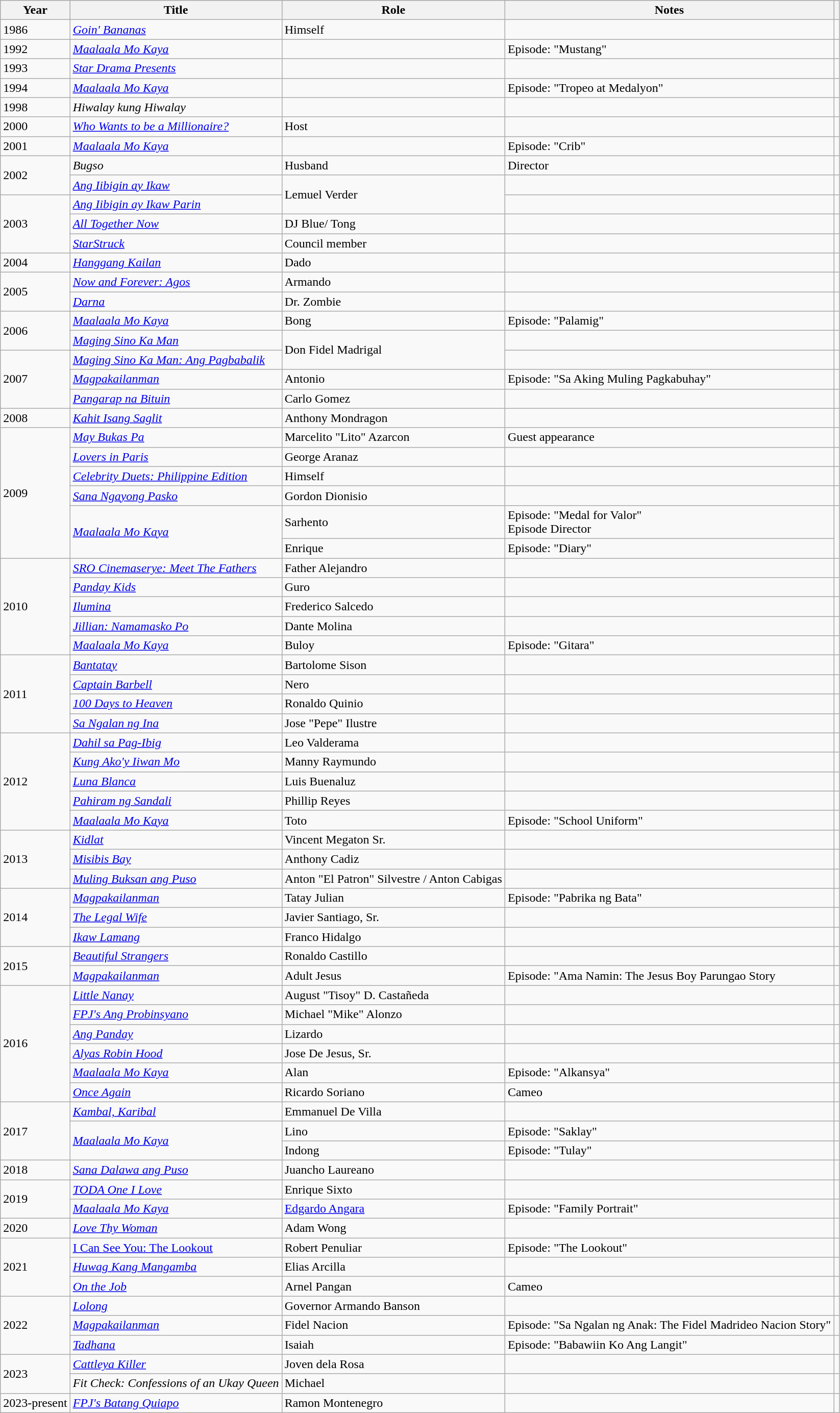<table class="wikitable sortable plainrowheaders">
<tr style="background:#ccc; text-align:center;">
<th scope="col">Year</th>
<th scope="col">Title</th>
<th scope="col">Role</th>
<th scope="col" class="unsortable">Notes</th>
<th scope="col" class="unsortable"></th>
</tr>
<tr>
<td>1986</td>
<td><em><a href='#'>Goin' Bananas</a></em></td>
<td>Himself</td>
<td></td>
<td></td>
</tr>
<tr>
<td>1992</td>
<td><em><a href='#'>Maalaala Mo Kaya</a></em></td>
<td></td>
<td>Episode: "Mustang"</td>
<td></td>
</tr>
<tr>
<td>1993</td>
<td><em><a href='#'>Star Drama Presents</a></em></td>
<td></td>
<td></td>
<td></td>
</tr>
<tr>
<td>1994</td>
<td><em><a href='#'>Maalaala Mo Kaya</a></em></td>
<td></td>
<td>Episode: "Tropeo at Medalyon"</td>
<td></td>
</tr>
<tr>
<td>1998</td>
<td><em>Hiwalay kung Hiwalay</em></td>
<td></td>
<td></td>
<td></td>
</tr>
<tr>
<td>2000</td>
<td><em><a href='#'>Who Wants to be a Millionaire?</a></em></td>
<td>Host</td>
<td></td>
<td></td>
</tr>
<tr>
<td>2001</td>
<td><em><a href='#'>Maalaala Mo Kaya</a></em></td>
<td></td>
<td>Episode: "Crib"</td>
<td></td>
</tr>
<tr>
<td rowspan="2">2002</td>
<td><em>Bugso</em></td>
<td>Husband</td>
<td>Director</td>
<td></td>
</tr>
<tr>
<td><em><a href='#'>Ang Iibigin ay Ikaw</a></em></td>
<td rowspan="2">Lemuel Verder</td>
<td></td>
<td></td>
</tr>
<tr>
<td rowspan="3">2003</td>
<td><em><a href='#'>Ang Iibigin ay Ikaw Parin</a></em></td>
<td></td>
<td></td>
</tr>
<tr>
<td><em><a href='#'>All Together Now</a></em></td>
<td>DJ Blue/ Tong</td>
<td></td>
<td></td>
</tr>
<tr>
<td><em><a href='#'>StarStruck</a></em></td>
<td>Council member</td>
<td></td>
<td></td>
</tr>
<tr>
<td>2004</td>
<td><em><a href='#'>Hanggang Kailan</a></em></td>
<td>Dado</td>
<td></td>
<td></td>
</tr>
<tr>
<td rowspan="2">2005</td>
<td><em><a href='#'>Now and Forever: Agos</a></em></td>
<td>Armando</td>
<td></td>
<td></td>
</tr>
<tr>
<td><em><a href='#'>Darna</a></em></td>
<td>Dr. Zombie</td>
<td></td>
<td></td>
</tr>
<tr>
<td rowspan="2">2006</td>
<td><em><a href='#'>Maalaala Mo Kaya</a></em></td>
<td>Bong</td>
<td>Episode: "Palamig"</td>
<td></td>
</tr>
<tr>
<td><em><a href='#'>Maging Sino Ka Man</a></em></td>
<td rowspan="2">Don Fidel Madrigal</td>
<td></td>
<td></td>
</tr>
<tr>
<td rowspan="3">2007</td>
<td><em><a href='#'>Maging Sino Ka Man: Ang Pagbabalik</a></em></td>
<td></td>
<td></td>
</tr>
<tr>
<td><em><a href='#'>Magpakailanman</a></em></td>
<td>Antonio</td>
<td>Episode: "Sa Aking Muling Pagkabuhay"</td>
<td></td>
</tr>
<tr>
<td><em><a href='#'>Pangarap na Bituin</a></em></td>
<td>Carlo Gomez</td>
<td></td>
<td></td>
</tr>
<tr>
<td>2008</td>
<td><em><a href='#'>Kahit Isang Saglit</a></em></td>
<td>Anthony Mondragon</td>
<td></td>
<td></td>
</tr>
<tr>
<td rowspan="6">2009</td>
<td><em><a href='#'>May Bukas Pa</a></em></td>
<td>Marcelito "Lito" Azarcon</td>
<td>Guest appearance</td>
<td></td>
</tr>
<tr>
<td><em><a href='#'>Lovers in Paris</a></em></td>
<td>George Aranaz</td>
<td></td>
<td></td>
</tr>
<tr>
<td><em><a href='#'>Celebrity Duets: Philippine Edition</a></em></td>
<td>Himself</td>
<td></td>
<td></td>
</tr>
<tr>
<td><em><a href='#'>Sana Ngayong Pasko</a></em></td>
<td>Gordon Dionisio</td>
<td></td>
<td></td>
</tr>
<tr>
<td rowspan="2"><em><a href='#'>Maalaala Mo Kaya</a></em></td>
<td>Sarhento</td>
<td>Episode: "Medal for Valor"<br>Episode Director</td>
<td rowspan="2"></td>
</tr>
<tr>
<td>Enrique</td>
<td>Episode: "Diary"</td>
</tr>
<tr>
<td rowspan="5">2010</td>
<td><em><a href='#'>SRO Cinemaserye: Meet The Fathers</a></em></td>
<td>Father Alejandro</td>
<td></td>
<td></td>
</tr>
<tr>
<td><em><a href='#'>Panday Kids</a></em></td>
<td>Guro</td>
<td></td>
<td></td>
</tr>
<tr>
<td><em><a href='#'>Ilumina</a></em></td>
<td>Frederico Salcedo</td>
<td></td>
<td></td>
</tr>
<tr>
<td><em><a href='#'>Jillian: Namamasko Po</a></em></td>
<td>Dante Molina</td>
<td></td>
<td></td>
</tr>
<tr>
<td><em><a href='#'>Maalaala Mo Kaya</a></em></td>
<td>Buloy</td>
<td>Episode: "Gitara"</td>
<td></td>
</tr>
<tr>
<td rowspan="4">2011</td>
<td><em><a href='#'>Bantatay</a></em></td>
<td>Bartolome Sison</td>
<td></td>
<td></td>
</tr>
<tr>
<td><em><a href='#'>Captain Barbell</a></em></td>
<td>Nero</td>
<td></td>
<td></td>
</tr>
<tr>
<td><em><a href='#'>100 Days to Heaven</a></em></td>
<td>Ronaldo Quinio</td>
<td></td>
<td></td>
</tr>
<tr>
<td><em><a href='#'>Sa Ngalan ng Ina</a></em></td>
<td>Jose "Pepe" Ilustre</td>
<td></td>
<td></td>
</tr>
<tr>
<td rowspan="5">2012</td>
<td><em><a href='#'>Dahil sa Pag-Ibig</a></em></td>
<td>Leo Valderama</td>
<td></td>
<td></td>
</tr>
<tr>
<td><em><a href='#'>Kung Ako'y Iiwan Mo</a></em></td>
<td>Manny Raymundo</td>
<td></td>
<td></td>
</tr>
<tr>
<td><em><a href='#'>Luna Blanca</a></em></td>
<td>Luis Buenaluz</td>
<td></td>
<td></td>
</tr>
<tr>
<td><em><a href='#'>Pahiram ng Sandali</a></em></td>
<td>Phillip Reyes</td>
<td></td>
<td></td>
</tr>
<tr>
<td><em><a href='#'>Maalaala Mo Kaya</a></em></td>
<td>Toto</td>
<td>Episode: "School Uniform"</td>
<td></td>
</tr>
<tr>
<td rowspan="3">2013</td>
<td><em><a href='#'>Kidlat</a></em></td>
<td>Vincent Megaton Sr.</td>
<td></td>
<td></td>
</tr>
<tr>
<td><em><a href='#'>Misibis Bay</a></em></td>
<td>Anthony Cadiz</td>
<td></td>
<td></td>
</tr>
<tr>
<td><em><a href='#'>Muling Buksan ang Puso</a></em></td>
<td>Anton "El Patron" Silvestre / Anton Cabigas</td>
<td></td>
<td></td>
</tr>
<tr>
<td rowspan="3">2014</td>
<td><em><a href='#'>Magpakailanman</a></em></td>
<td>Tatay Julian</td>
<td>Episode: "Pabrika ng Bata"</td>
<td></td>
</tr>
<tr>
<td><em><a href='#'>The Legal Wife</a></em></td>
<td>Javier Santiago, Sr.</td>
<td></td>
<td></td>
</tr>
<tr>
<td><em><a href='#'>Ikaw Lamang</a></em></td>
<td>Franco Hidalgo</td>
<td></td>
<td></td>
</tr>
<tr>
<td rowspan="2">2015</td>
<td><em><a href='#'>Beautiful Strangers</a></em></td>
<td>Ronaldo Castillo</td>
<td></td>
<td></td>
</tr>
<tr>
<td><em><a href='#'>Magpakailanman</a></em></td>
<td>Adult Jesus</td>
<td>Episode: "Ama Namin: The Jesus Boy Parungao Story</td>
<td></td>
</tr>
<tr>
<td rowspan="6">2016</td>
<td><em><a href='#'>Little Nanay</a></em></td>
<td>August "Tisoy" D. Castañeda</td>
<td></td>
<td></td>
</tr>
<tr>
<td><em><a href='#'>FPJ's Ang Probinsyano</a></em></td>
<td>Michael "Mike" Alonzo</td>
<td></td>
<td></td>
</tr>
<tr>
<td><em><a href='#'>Ang Panday</a></em></td>
<td>Lizardo</td>
<td></td>
<td></td>
</tr>
<tr>
<td><em><a href='#'>Alyas Robin Hood</a></em></td>
<td>Jose De Jesus, Sr.</td>
<td></td>
<td></td>
</tr>
<tr>
<td><em><a href='#'>Maalaala Mo Kaya</a></em></td>
<td>Alan</td>
<td>Episode: "Alkansya"</td>
<td></td>
</tr>
<tr>
<td><em><a href='#'>Once Again</a></em></td>
<td>Ricardo Soriano</td>
<td>Cameo</td>
<td></td>
</tr>
<tr>
<td rowspan="3">2017</td>
<td><em><a href='#'>Kambal, Karibal</a></em></td>
<td>Emmanuel De Villa</td>
<td></td>
<td></td>
</tr>
<tr>
<td rowspan="2"><em><a href='#'>Maalaala Mo Kaya</a></em></td>
<td>Lino</td>
<td>Episode: "Saklay"</td>
<td></td>
</tr>
<tr>
<td>Indong</td>
<td>Episode: "Tulay"</td>
<td></td>
</tr>
<tr>
<td>2018</td>
<td><em><a href='#'>Sana Dalawa ang Puso</a></em></td>
<td>Juancho Laureano</td>
<td></td>
<td></td>
</tr>
<tr>
<td rowspan="2">2019</td>
<td><em><a href='#'>TODA One I Love</a></em></td>
<td>Enrique Sixto</td>
<td></td>
<td></td>
</tr>
<tr>
<td><em><a href='#'>Maalaala Mo Kaya</a></em></td>
<td><a href='#'>Edgardo Angara</a></td>
<td>Episode: "Family Portrait"</td>
<td></td>
</tr>
<tr>
<td>2020</td>
<td><em><a href='#'>Love Thy Woman</a></em></td>
<td>Adam Wong</td>
<td></td>
<td></td>
</tr>
<tr>
<td rowspan="3">2021</td>
<td><a href='#'>I Can See You: The Lookout</a></td>
<td>Robert Penuliar</td>
<td>Episode: "The Lookout"</td>
<td></td>
</tr>
<tr>
<td><em><a href='#'>Huwag Kang Mangamba</a></em></td>
<td>Elias Arcilla</td>
<td></td>
<td></td>
</tr>
<tr>
<td><em><a href='#'>On the Job</a></em></td>
<td>Arnel Pangan</td>
<td>Cameo</td>
<td></td>
</tr>
<tr>
<td rowspan="3">2022</td>
<td><em><a href='#'>Lolong</a></em></td>
<td>Governor Armando Banson</td>
<td></td>
<td></td>
</tr>
<tr>
<td><em><a href='#'>Magpakailanman</a></em></td>
<td>Fidel Nacion</td>
<td>Episode: "Sa Ngalan ng Anak: The Fidel Madrideo Nacion Story"</td>
<td></td>
</tr>
<tr>
<td><em><a href='#'>Tadhana</a></em></td>
<td>Isaiah</td>
<td>Episode: "Babawiin Ko Ang Langit"</td>
<td></td>
</tr>
<tr>
<td rowspan="2">2023</td>
<td><em><a href='#'>Cattleya Killer</a></em></td>
<td>Joven dela Rosa</td>
<td></td>
<td></td>
</tr>
<tr>
<td><em>Fit Check: Confessions of an Ukay Queen</em></td>
<td>Michael</td>
<td></td>
<td></td>
</tr>
<tr>
<td>2023-present</td>
<td><em><a href='#'>FPJ's Batang Quiapo</a></em></td>
<td>Ramon Montenegro</td>
<td></td>
<td></td>
</tr>
</table>
